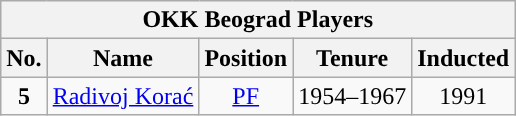<table class="wikitable" style="text-align:center">
<tr>
<th colspan="5">OKK Beograd Players</th>
</tr>
<tr>
<th>No.</th>
<th>Name</th>
<th>Position</th>
<th>Tenure</th>
<th>Inducted</th>
</tr>
<tr>
<td><strong>5</strong></td>
<td><a href='#'>Radivoj Korać</a></td>
<td><a href='#'>PF</a></td>
<td>1954–1967</td>
<td>1991</td>
</tr>
</table>
